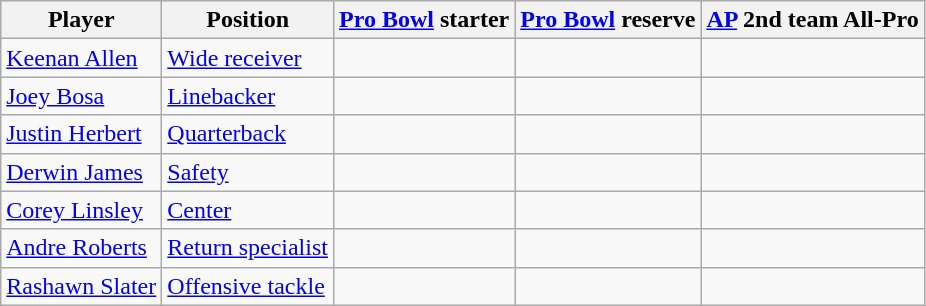<table class="wikitable">
<tr>
<th>Player</th>
<th>Position</th>
<th><a href='#'>Pro Bowl</a> starter</th>
<th><a href='#'>Pro Bowl</a> reserve</th>
<th><a href='#'>AP</a> 2nd team All-Pro</th>
</tr>
<tr>
<td><a href='#'>Keenan Allen</a></td>
<td><a href='#'>Wide receiver</a></td>
<td></td>
<td></td>
<td></td>
</tr>
<tr>
<td><a href='#'>Joey Bosa</a></td>
<td><a href='#'>Linebacker</a></td>
<td></td>
<td></td>
<td></td>
</tr>
<tr>
<td><a href='#'>Justin Herbert</a></td>
<td><a href='#'>Quarterback</a></td>
<td></td>
<td></td>
<td></td>
</tr>
<tr>
<td><a href='#'>Derwin James</a></td>
<td><a href='#'>Safety</a></td>
<td></td>
<td></td>
<td></td>
</tr>
<tr>
<td><a href='#'>Corey Linsley</a></td>
<td><a href='#'>Center</a></td>
<td></td>
<td></td>
<td></td>
</tr>
<tr>
<td><a href='#'>Andre Roberts</a></td>
<td><a href='#'>Return specialist</a></td>
<td></td>
<td></td>
<td></td>
</tr>
<tr>
<td><a href='#'>Rashawn Slater</a></td>
<td><a href='#'>Offensive tackle</a></td>
<td></td>
<td></td>
<td></td>
</tr>
</table>
